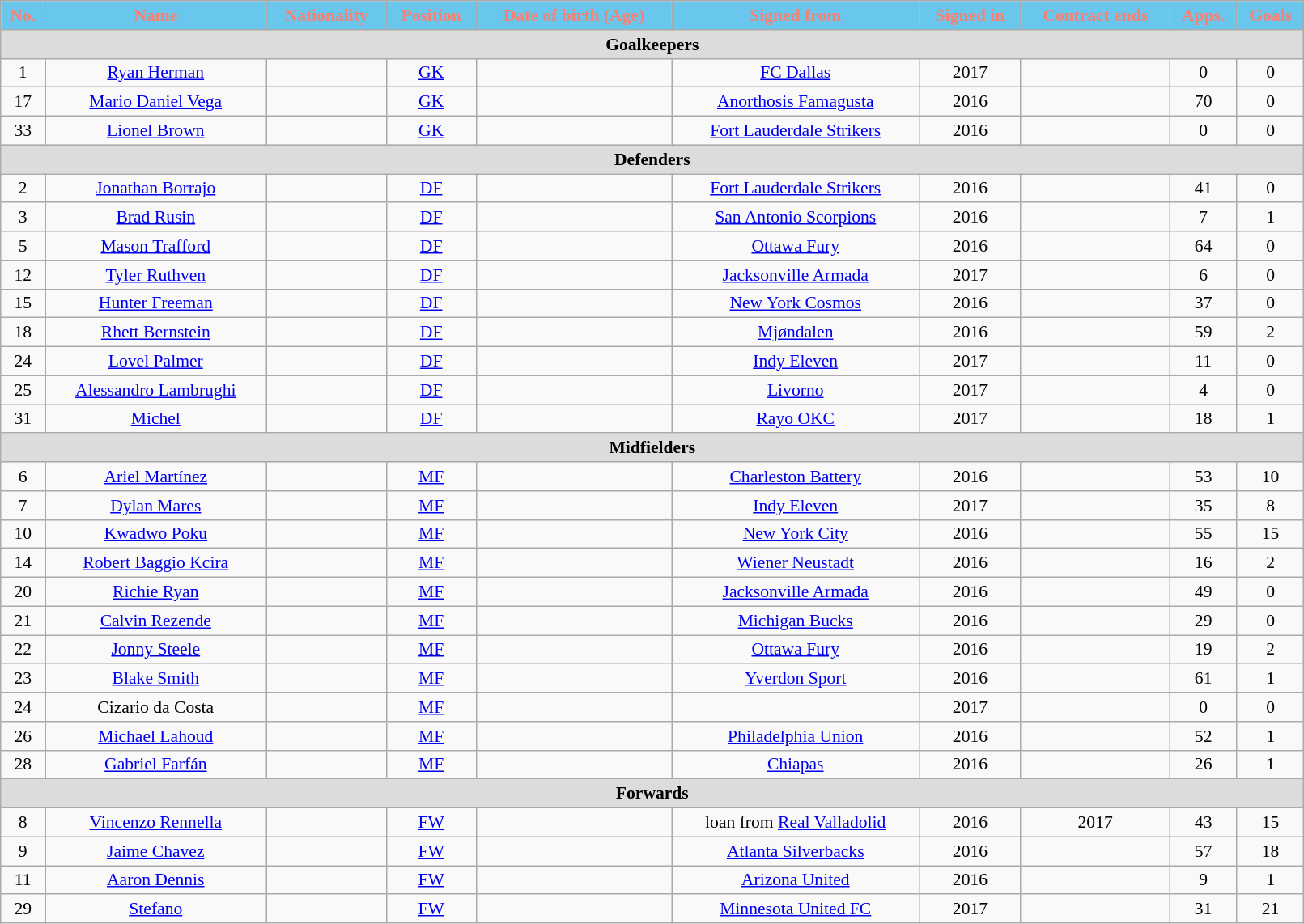<table class="wikitable"  style="text-align:center; font-size:90%; width:85%;">
<tr>
<th style="background:#69C7ED; color:salmon; text-align:center;">No.</th>
<th style="background:#69C7ED; color:salmon; text-align:center;">Name</th>
<th style="background:#69C7ED; color:salmon; text-align:center;">Nationality</th>
<th style="background:#69C7ED; color:salmon; text-align:center;">Position</th>
<th style="background:#69C7ED; color:salmon; text-align:center;">Date of birth (Age)</th>
<th style="background:#69C7ED; color:salmon; text-align:center;">Signed from</th>
<th style="background:#69C7ED; color:salmon; text-align:center;">Signed in</th>
<th style="background:#69C7ED; color:salmon; text-align:center;">Contract ends</th>
<th style="background:#69C7ED; color:salmon; text-align:center;">Apps.</th>
<th style="background:#69C7ED; color:salmon; text-align:center;">Goals</th>
</tr>
<tr>
<th colspan="11"  style="background:#dcdcdc; text-align:center;">Goalkeepers</th>
</tr>
<tr>
<td>1</td>
<td><a href='#'>Ryan Herman</a></td>
<td></td>
<td><a href='#'>GK</a></td>
<td></td>
<td><a href='#'>FC Dallas</a></td>
<td>2017</td>
<td></td>
<td>0</td>
<td>0</td>
</tr>
<tr>
<td>17</td>
<td><a href='#'>Mario Daniel Vega</a></td>
<td></td>
<td><a href='#'>GK</a></td>
<td></td>
<td> <a href='#'>Anorthosis Famagusta</a></td>
<td>2016</td>
<td></td>
<td>70</td>
<td>0</td>
</tr>
<tr>
<td>33</td>
<td><a href='#'>Lionel Brown</a></td>
<td></td>
<td><a href='#'>GK</a></td>
<td></td>
<td><a href='#'>Fort Lauderdale Strikers</a></td>
<td>2016</td>
<td></td>
<td>0</td>
<td>0</td>
</tr>
<tr>
<th colspan="11"  style="background:#dcdcdc; text-align:center;">Defenders</th>
</tr>
<tr>
<td>2</td>
<td><a href='#'>Jonathan Borrajo</a></td>
<td></td>
<td><a href='#'>DF</a></td>
<td></td>
<td><a href='#'>Fort Lauderdale Strikers</a></td>
<td>2016</td>
<td></td>
<td>41</td>
<td>0</td>
</tr>
<tr>
<td>3</td>
<td><a href='#'>Brad Rusin</a></td>
<td></td>
<td><a href='#'>DF</a></td>
<td></td>
<td><a href='#'>San Antonio Scorpions</a></td>
<td>2016</td>
<td></td>
<td>7</td>
<td>1</td>
</tr>
<tr>
<td>5</td>
<td><a href='#'>Mason Trafford</a></td>
<td></td>
<td><a href='#'>DF</a></td>
<td></td>
<td><a href='#'>Ottawa Fury</a></td>
<td>2016</td>
<td></td>
<td>64</td>
<td>0</td>
</tr>
<tr>
<td>12</td>
<td><a href='#'>Tyler Ruthven</a></td>
<td></td>
<td><a href='#'>DF</a></td>
<td></td>
<td><a href='#'>Jacksonville Armada</a></td>
<td>2017</td>
<td></td>
<td>6</td>
<td>0</td>
</tr>
<tr>
<td>15</td>
<td><a href='#'>Hunter Freeman</a></td>
<td></td>
<td><a href='#'>DF</a></td>
<td></td>
<td><a href='#'>New York Cosmos</a></td>
<td>2016</td>
<td></td>
<td>37</td>
<td>0</td>
</tr>
<tr>
<td>18</td>
<td><a href='#'>Rhett Bernstein</a></td>
<td></td>
<td><a href='#'>DF</a></td>
<td></td>
<td> <a href='#'>Mjøndalen</a></td>
<td>2016</td>
<td></td>
<td>59</td>
<td>2</td>
</tr>
<tr>
<td>24</td>
<td><a href='#'>Lovel Palmer</a></td>
<td></td>
<td><a href='#'>DF</a></td>
<td></td>
<td><a href='#'>Indy Eleven</a></td>
<td>2017</td>
<td></td>
<td>11</td>
<td>0</td>
</tr>
<tr>
<td>25</td>
<td><a href='#'>Alessandro Lambrughi</a></td>
<td></td>
<td><a href='#'>DF</a></td>
<td></td>
<td><a href='#'>Livorno</a></td>
<td>2017</td>
<td></td>
<td>4</td>
<td>0</td>
</tr>
<tr>
<td>31</td>
<td><a href='#'>Michel</a></td>
<td></td>
<td><a href='#'>DF</a></td>
<td></td>
<td><a href='#'>Rayo OKC</a></td>
<td>2017</td>
<td></td>
<td>18</td>
<td>1</td>
</tr>
<tr>
<th colspan="11"  style="background:#dcdcdc; text-align:center;">Midfielders</th>
</tr>
<tr>
<td>6</td>
<td><a href='#'>Ariel Martínez</a></td>
<td></td>
<td><a href='#'>MF</a></td>
<td></td>
<td><a href='#'>Charleston Battery</a></td>
<td>2016</td>
<td></td>
<td>53</td>
<td>10</td>
</tr>
<tr>
<td>7</td>
<td><a href='#'>Dylan Mares</a></td>
<td></td>
<td><a href='#'>MF</a></td>
<td></td>
<td><a href='#'>Indy Eleven</a></td>
<td>2017</td>
<td></td>
<td>35</td>
<td>8</td>
</tr>
<tr>
<td>10</td>
<td><a href='#'>Kwadwo Poku</a></td>
<td></td>
<td><a href='#'>MF</a></td>
<td></td>
<td><a href='#'>New York City</a></td>
<td>2016</td>
<td></td>
<td>55</td>
<td>15</td>
</tr>
<tr>
<td>14</td>
<td><a href='#'>Robert Baggio Kcira</a></td>
<td></td>
<td><a href='#'>MF</a></td>
<td></td>
<td> <a href='#'>Wiener Neustadt</a></td>
<td>2016</td>
<td></td>
<td>16</td>
<td>2</td>
</tr>
<tr>
<td>20</td>
<td><a href='#'>Richie Ryan</a></td>
<td></td>
<td><a href='#'>MF</a></td>
<td></td>
<td><a href='#'>Jacksonville Armada</a></td>
<td>2016</td>
<td></td>
<td>49</td>
<td>0</td>
</tr>
<tr>
<td>21</td>
<td><a href='#'>Calvin Rezende</a></td>
<td></td>
<td><a href='#'>MF</a></td>
<td></td>
<td><a href='#'>Michigan Bucks</a></td>
<td>2016</td>
<td></td>
<td>29</td>
<td>0</td>
</tr>
<tr>
<td>22</td>
<td><a href='#'>Jonny Steele</a></td>
<td></td>
<td><a href='#'>MF</a></td>
<td></td>
<td> <a href='#'>Ottawa Fury</a></td>
<td>2016</td>
<td></td>
<td>19</td>
<td>2</td>
</tr>
<tr>
<td>23</td>
<td><a href='#'>Blake Smith</a></td>
<td></td>
<td><a href='#'>MF</a></td>
<td></td>
<td> <a href='#'>Yverdon Sport</a></td>
<td>2016</td>
<td></td>
<td>61</td>
<td>1</td>
</tr>
<tr>
<td>24</td>
<td>Cizario da Costa</td>
<td></td>
<td><a href='#'>MF</a></td>
<td></td>
<td></td>
<td>2017</td>
<td></td>
<td>0</td>
<td>0</td>
</tr>
<tr>
<td>26</td>
<td><a href='#'>Michael Lahoud</a></td>
<td></td>
<td><a href='#'>MF</a></td>
<td></td>
<td><a href='#'>Philadelphia Union</a></td>
<td>2016</td>
<td></td>
<td>52</td>
<td>1</td>
</tr>
<tr>
<td>28</td>
<td><a href='#'>Gabriel Farfán</a></td>
<td></td>
<td><a href='#'>MF</a></td>
<td></td>
<td><a href='#'>Chiapas</a></td>
<td>2016</td>
<td></td>
<td>26</td>
<td>1</td>
</tr>
<tr>
<th colspan="11"  style="background:#dcdcdc; text-align:center;">Forwards</th>
</tr>
<tr>
<td>8</td>
<td><a href='#'>Vincenzo Rennella</a></td>
<td></td>
<td><a href='#'>FW</a></td>
<td></td>
<td>loan from  <a href='#'>Real Valladolid</a></td>
<td>2016</td>
<td>2017</td>
<td>43</td>
<td>15</td>
</tr>
<tr>
<td>9</td>
<td><a href='#'>Jaime Chavez</a></td>
<td></td>
<td><a href='#'>FW</a></td>
<td></td>
<td><a href='#'>Atlanta Silverbacks</a></td>
<td>2016</td>
<td></td>
<td>57</td>
<td>18</td>
</tr>
<tr>
<td>11</td>
<td><a href='#'>Aaron Dennis</a></td>
<td></td>
<td><a href='#'>FW</a></td>
<td></td>
<td><a href='#'>Arizona United</a></td>
<td>2016</td>
<td></td>
<td>9</td>
<td>1</td>
</tr>
<tr>
<td>29</td>
<td><a href='#'>Stefano</a></td>
<td></td>
<td><a href='#'>FW</a></td>
<td></td>
<td><a href='#'>Minnesota United FC</a></td>
<td>2017</td>
<td></td>
<td>31</td>
<td>21</td>
</tr>
</table>
